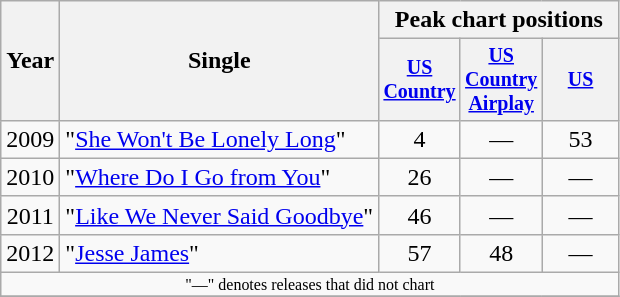<table class="wikitable" style="text-align:center;">
<tr>
<th rowspan=2>Year</th>
<th rowspan=2>Single</th>
<th colspan=3>Peak chart positions</th>
</tr>
<tr style="font-size:smaller;">
<th width=45><a href='#'>US Country</a></th>
<th width=45><a href='#'>US Country Airplay</a></th>
<th width=45><a href='#'>US</a></th>
</tr>
<tr>
<td>2009</td>
<td style="text-align:left;">"<a href='#'>She Won't Be Lonely Long</a>"</td>
<td>4</td>
<td>—</td>
<td>53</td>
</tr>
<tr>
<td>2010</td>
<td style="text-align:left;">"<a href='#'>Where Do I Go from You</a>"</td>
<td>26</td>
<td>—</td>
<td>—</td>
</tr>
<tr>
<td>2011</td>
<td style="text-align:left;">"<a href='#'>Like We Never Said Goodbye</a>"</td>
<td>46</td>
<td>—</td>
<td>—</td>
</tr>
<tr>
<td>2012</td>
<td style="text-align:left;">"<a href='#'>Jesse James</a>"</td>
<td>57</td>
<td>48</td>
<td>—</td>
</tr>
<tr>
<td colspan="5" style="font-size:8pt">"—" denotes releases that did not chart</td>
</tr>
<tr>
</tr>
</table>
